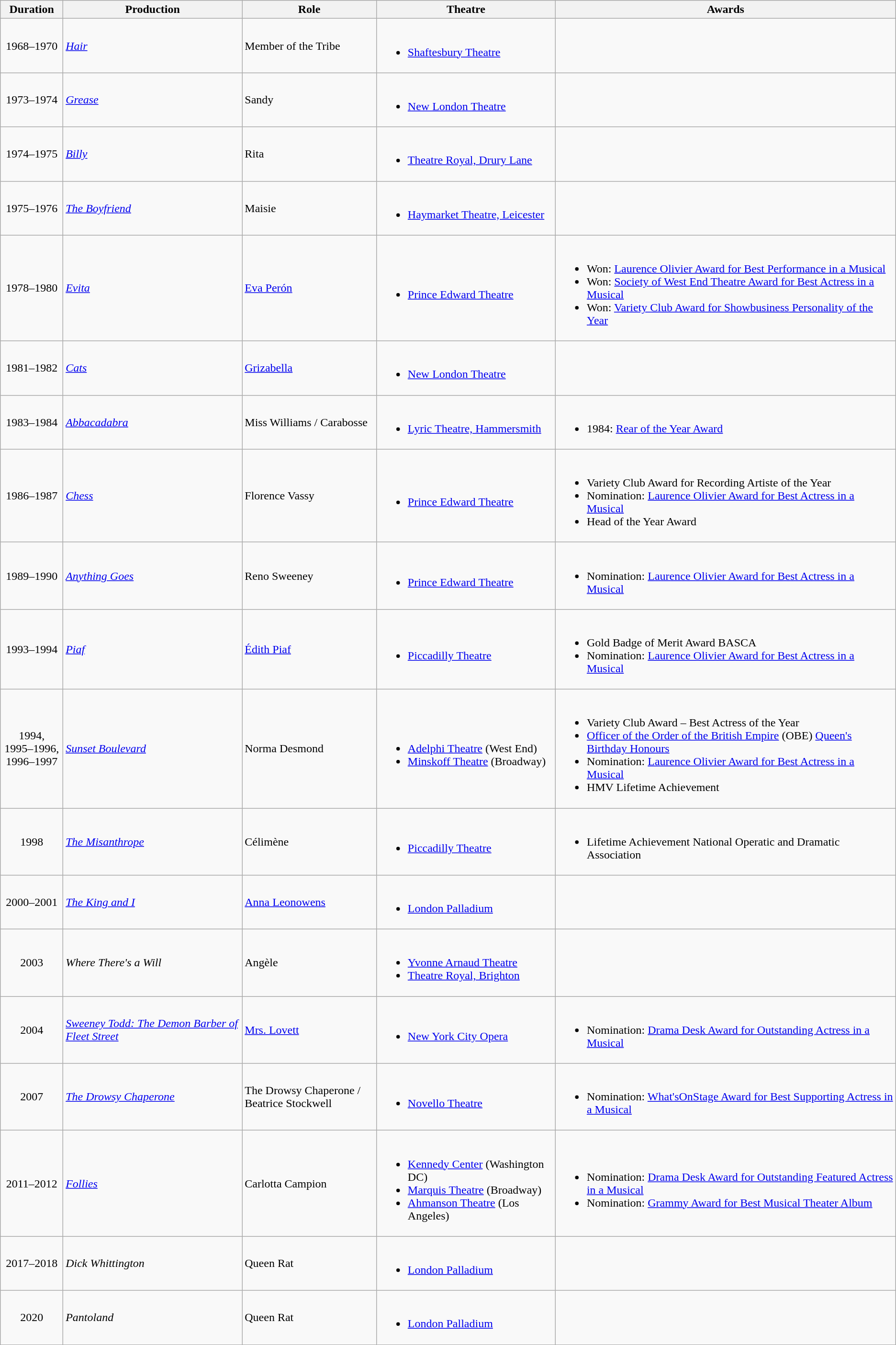<table class=wikitable>
<tr>
<th style="width:7%;">Duration</th>
<th style="width:20%;">Production</th>
<th style="width:15%;">Role</th>
<th style="width:20%;">Theatre</th>
<th style="width:38%;">Awards</th>
</tr>
<tr>
<td style="text-align:center;">1968–1970</td>
<td><em><a href='#'>Hair</a></em></td>
<td>Member of the Tribe</td>
<td><br><ul><li><a href='#'>Shaftesbury Theatre</a></li></ul></td>
<td></td>
</tr>
<tr>
<td style="text-align:center;">1973–1974</td>
<td><em><a href='#'>Grease</a></em></td>
<td>Sandy</td>
<td><br><ul><li><a href='#'>New London Theatre</a></li></ul></td>
<td></td>
</tr>
<tr>
<td style="text-align:center;">1974–1975</td>
<td><em><a href='#'>Billy</a></em></td>
<td>Rita</td>
<td><br><ul><li><a href='#'>Theatre Royal, Drury Lane</a></li></ul></td>
<td></td>
</tr>
<tr>
<td style="text-align:center;">1975–1976</td>
<td><em><a href='#'>The Boyfriend</a></em></td>
<td>Maisie</td>
<td><br><ul><li><a href='#'>Haymarket Theatre, Leicester</a></li></ul></td>
<td></td>
</tr>
<tr>
<td style="text-align:center;">1978–1980</td>
<td><em><a href='#'>Evita</a></em></td>
<td><a href='#'>Eva Perón</a></td>
<td><br><ul><li><a href='#'>Prince Edward Theatre</a></li></ul></td>
<td><br><ul><li>Won: <a href='#'>Laurence Olivier Award for Best Performance in a Musical</a></li><li>Won: <a href='#'>Society of West End Theatre Award for Best Actress in a Musical</a></li><li>Won: <a href='#'>Variety Club Award for Showbusiness Personality of the Year</a></li></ul></td>
</tr>
<tr>
<td style="text-align:center;">1981–1982</td>
<td><em><a href='#'>Cats</a></em></td>
<td><a href='#'>Grizabella</a></td>
<td><br><ul><li><a href='#'>New London Theatre</a></li></ul></td>
<td></td>
</tr>
<tr>
<td style="text-align:center;">1983–1984</td>
<td><em><a href='#'>Abbacadabra</a></em></td>
<td>Miss Williams / Carabosse</td>
<td><br><ul><li><a href='#'>Lyric Theatre, Hammersmith</a></li></ul></td>
<td><br><ul><li>1984: <a href='#'>Rear of the Year Award</a></li></ul></td>
</tr>
<tr>
<td style="text-align:center;">1986–1987</td>
<td><em><a href='#'>Chess</a></em></td>
<td>Florence Vassy</td>
<td><br><ul><li><a href='#'>Prince Edward Theatre</a></li></ul></td>
<td><br><ul><li>Variety Club Award for Recording Artiste of the Year</li><li>Nomination: <a href='#'>Laurence Olivier Award for Best Actress in a Musical</a></li><li>Head of the Year Award</li></ul></td>
</tr>
<tr>
<td style="text-align:center;">1989–1990</td>
<td><em><a href='#'>Anything Goes</a></em></td>
<td>Reno Sweeney</td>
<td><br><ul><li><a href='#'>Prince Edward Theatre</a></li></ul></td>
<td><br><ul><li>Nomination: <a href='#'>Laurence Olivier Award for Best Actress in a Musical</a></li></ul></td>
</tr>
<tr>
<td style="text-align:center;">1993–1994</td>
<td><em><a href='#'>Piaf</a></em></td>
<td><a href='#'>Édith Piaf</a></td>
<td><br><ul><li><a href='#'>Piccadilly Theatre</a></li></ul></td>
<td><br><ul><li>Gold Badge of Merit Award BASCA</li><li>Nomination: <a href='#'>Laurence Olivier Award for Best Actress in a Musical</a></li></ul></td>
</tr>
<tr>
<td style="text-align:center;">1994, <br> 1995–1996, <br> 1996–1997</td>
<td><em><a href='#'>Sunset Boulevard</a></em></td>
<td>Norma Desmond</td>
<td><br><ul><li><a href='#'>Adelphi Theatre</a> (West End)</li><li><a href='#'>Minskoff Theatre</a> (Broadway)</li></ul></td>
<td><br><ul><li>Variety Club Award – Best Actress of the Year</li><li><a href='#'>Officer of the Order of the British Empire</a> (OBE) <a href='#'>Queen's Birthday Honours</a></li><li>Nomination: <a href='#'>Laurence Olivier Award for Best Actress in a Musical</a></li><li>HMV Lifetime Achievement</li></ul></td>
</tr>
<tr>
<td style="text-align:center;">1998</td>
<td><em><a href='#'>The Misanthrope</a></em></td>
<td>Célimène</td>
<td><br><ul><li><a href='#'>Piccadilly Theatre</a></li></ul></td>
<td><br><ul><li>Lifetime Achievement National Operatic and Dramatic Association</li></ul></td>
</tr>
<tr>
<td style="text-align:center;">2000–2001</td>
<td><em><a href='#'>The King and I</a></em></td>
<td><a href='#'>Anna Leonowens</a></td>
<td><br><ul><li><a href='#'>London Palladium</a></li></ul></td>
<td></td>
</tr>
<tr>
<td style="text-align:center;">2003</td>
<td><em>Where There's a Will</em></td>
<td>Angèle</td>
<td><br><ul><li><a href='#'>Yvonne Arnaud Theatre</a></li><li><a href='#'>Theatre Royal, Brighton</a></li></ul></td>
<td></td>
</tr>
<tr>
<td style="text-align:center;">2004</td>
<td><em><a href='#'>Sweeney Todd: The Demon Barber of Fleet Street</a></em></td>
<td><a href='#'>Mrs. Lovett</a></td>
<td><br><ul><li><a href='#'>New York City Opera</a></li></ul></td>
<td><br><ul><li>Nomination: <a href='#'>Drama Desk Award for Outstanding Actress in a Musical</a></li></ul></td>
</tr>
<tr>
<td style="text-align:center;">2007</td>
<td><em><a href='#'>The Drowsy Chaperone</a></em></td>
<td>The Drowsy Chaperone / Beatrice Stockwell</td>
<td><br><ul><li><a href='#'>Novello Theatre</a></li></ul></td>
<td><br><ul><li>Nomination: <a href='#'>What'sOnStage Award for Best Supporting Actress in a Musical</a></li></ul></td>
</tr>
<tr>
<td style="text-align:center;">2011–2012</td>
<td><em><a href='#'>Follies</a></em></td>
<td>Carlotta Campion</td>
<td><br><ul><li><a href='#'>Kennedy Center</a> (Washington DC)</li><li><a href='#'>Marquis Theatre</a> (Broadway)</li><li><a href='#'>Ahmanson Theatre</a> (Los Angeles)</li></ul></td>
<td><br><ul><li>Nomination: <a href='#'>Drama Desk Award for Outstanding Featured Actress in a Musical</a></li><li>Nomination: <a href='#'>Grammy Award for Best Musical Theater Album</a></li></ul></td>
</tr>
<tr>
<td style="text-align:center;">2017–2018</td>
<td><em>Dick Whittington</em></td>
<td>Queen Rat</td>
<td><br><ul><li><a href='#'>London Palladium</a></li></ul></td>
</tr>
<tr>
<td style="text-align:center;">2020</td>
<td><em>Pantoland</em></td>
<td>Queen Rat</td>
<td><br><ul><li><a href='#'>London Palladium</a></li></ul></td>
<td></td>
</tr>
</table>
